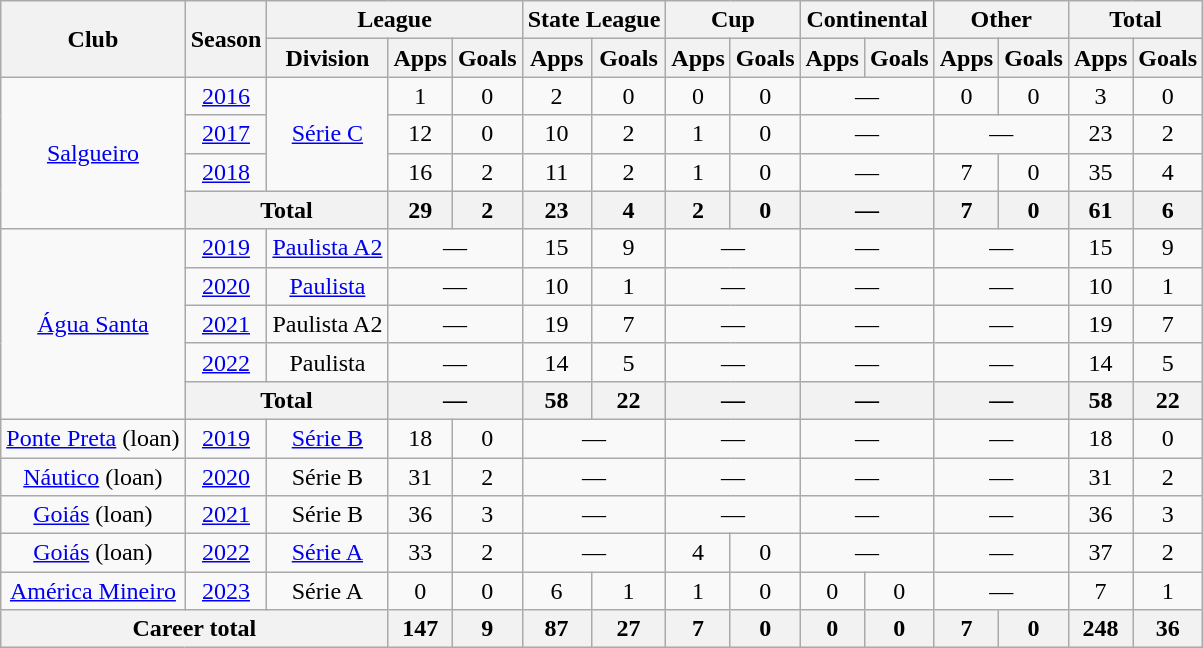<table class="wikitable" style="text-align: center;">
<tr>
<th rowspan="2">Club</th>
<th rowspan="2">Season</th>
<th colspan="3">League</th>
<th colspan="2">State League</th>
<th colspan="2">Cup</th>
<th colspan="2">Continental</th>
<th colspan="2">Other</th>
<th colspan="2">Total</th>
</tr>
<tr>
<th>Division</th>
<th>Apps</th>
<th>Goals</th>
<th>Apps</th>
<th>Goals</th>
<th>Apps</th>
<th>Goals</th>
<th>Apps</th>
<th>Goals</th>
<th>Apps</th>
<th>Goals</th>
<th>Apps</th>
<th>Goals</th>
</tr>
<tr>
<td rowspan="4"><a href='#'>Salgueiro</a></td>
<td><a href='#'>2016</a></td>
<td rowspan="3"><a href='#'>Série C</a></td>
<td>1</td>
<td>0</td>
<td>2</td>
<td>0</td>
<td>0</td>
<td>0</td>
<td colspan="2">—</td>
<td>0</td>
<td>0</td>
<td>3</td>
<td>0</td>
</tr>
<tr>
<td><a href='#'>2017</a></td>
<td>12</td>
<td>0</td>
<td>10</td>
<td>2</td>
<td>1</td>
<td>0</td>
<td colspan="2">—</td>
<td colspan="2">—</td>
<td>23</td>
<td>2</td>
</tr>
<tr>
<td><a href='#'>2018</a></td>
<td>16</td>
<td>2</td>
<td>11</td>
<td>2</td>
<td>1</td>
<td>0</td>
<td colspan="2">—</td>
<td>7</td>
<td>0</td>
<td>35</td>
<td>4</td>
</tr>
<tr>
<th colspan="2">Total</th>
<th>29</th>
<th>2</th>
<th>23</th>
<th>4</th>
<th>2</th>
<th>0</th>
<th colspan="2">—</th>
<th>7</th>
<th>0</th>
<th>61</th>
<th>6</th>
</tr>
<tr>
<td rowspan="5"><a href='#'>Água Santa</a></td>
<td><a href='#'>2019</a></td>
<td><a href='#'>Paulista A2</a></td>
<td colspan="2">—</td>
<td>15</td>
<td>9</td>
<td colspan="2">—</td>
<td colspan="2">—</td>
<td colspan="2">—</td>
<td>15</td>
<td>9</td>
</tr>
<tr>
<td><a href='#'>2020</a></td>
<td><a href='#'>Paulista</a></td>
<td colspan="2">—</td>
<td>10</td>
<td>1</td>
<td colspan="2">—</td>
<td colspan="2">—</td>
<td colspan="2">—</td>
<td>10</td>
<td>1</td>
</tr>
<tr>
<td><a href='#'>2021</a></td>
<td>Paulista A2</td>
<td colspan="2">—</td>
<td>19</td>
<td>7</td>
<td colspan="2">—</td>
<td colspan="2">—</td>
<td colspan="2">—</td>
<td>19</td>
<td>7</td>
</tr>
<tr>
<td><a href='#'>2022</a></td>
<td>Paulista</td>
<td colspan="2">—</td>
<td>14</td>
<td>5</td>
<td colspan="2">—</td>
<td colspan="2">—</td>
<td colspan="2">—</td>
<td>14</td>
<td>5</td>
</tr>
<tr>
<th colspan="2">Total</th>
<th colspan="2">—</th>
<th>58</th>
<th>22</th>
<th colspan="2">—</th>
<th colspan="2">—</th>
<th colspan="2">—</th>
<th>58</th>
<th>22</th>
</tr>
<tr>
<td><a href='#'>Ponte Preta</a> (loan)</td>
<td><a href='#'>2019</a></td>
<td><a href='#'>Série B</a></td>
<td>18</td>
<td>0</td>
<td colspan="2">—</td>
<td colspan="2">—</td>
<td colspan="2">—</td>
<td colspan="2">—</td>
<td>18</td>
<td>0</td>
</tr>
<tr>
<td><a href='#'>Náutico</a> (loan)</td>
<td><a href='#'>2020</a></td>
<td>Série B</td>
<td>31</td>
<td>2</td>
<td colspan="2">—</td>
<td colspan="2">—</td>
<td colspan="2">—</td>
<td colspan="2">—</td>
<td>31</td>
<td>2</td>
</tr>
<tr>
<td><a href='#'>Goiás</a> (loan)</td>
<td><a href='#'>2021</a></td>
<td>Série B</td>
<td>36</td>
<td>3</td>
<td colspan="2">—</td>
<td colspan="2">—</td>
<td colspan="2">—</td>
<td colspan="2">—</td>
<td>36</td>
<td>3</td>
</tr>
<tr>
<td><a href='#'>Goiás</a> (loan)</td>
<td><a href='#'>2022</a></td>
<td><a href='#'>Série A</a></td>
<td>33</td>
<td>2</td>
<td colspan="2">—</td>
<td>4</td>
<td>0</td>
<td colspan="2">—</td>
<td colspan="2">—</td>
<td>37</td>
<td>2</td>
</tr>
<tr>
<td><a href='#'>América Mineiro</a></td>
<td><a href='#'>2023</a></td>
<td>Série A</td>
<td>0</td>
<td>0</td>
<td>6</td>
<td>1</td>
<td>1</td>
<td>0</td>
<td>0</td>
<td>0</td>
<td colspan="2">—</td>
<td>7</td>
<td>1</td>
</tr>
<tr>
<th colspan="3">Career total</th>
<th>147</th>
<th>9</th>
<th>87</th>
<th>27</th>
<th>7</th>
<th>0</th>
<th>0</th>
<th>0</th>
<th>7</th>
<th>0</th>
<th>248</th>
<th>36</th>
</tr>
</table>
